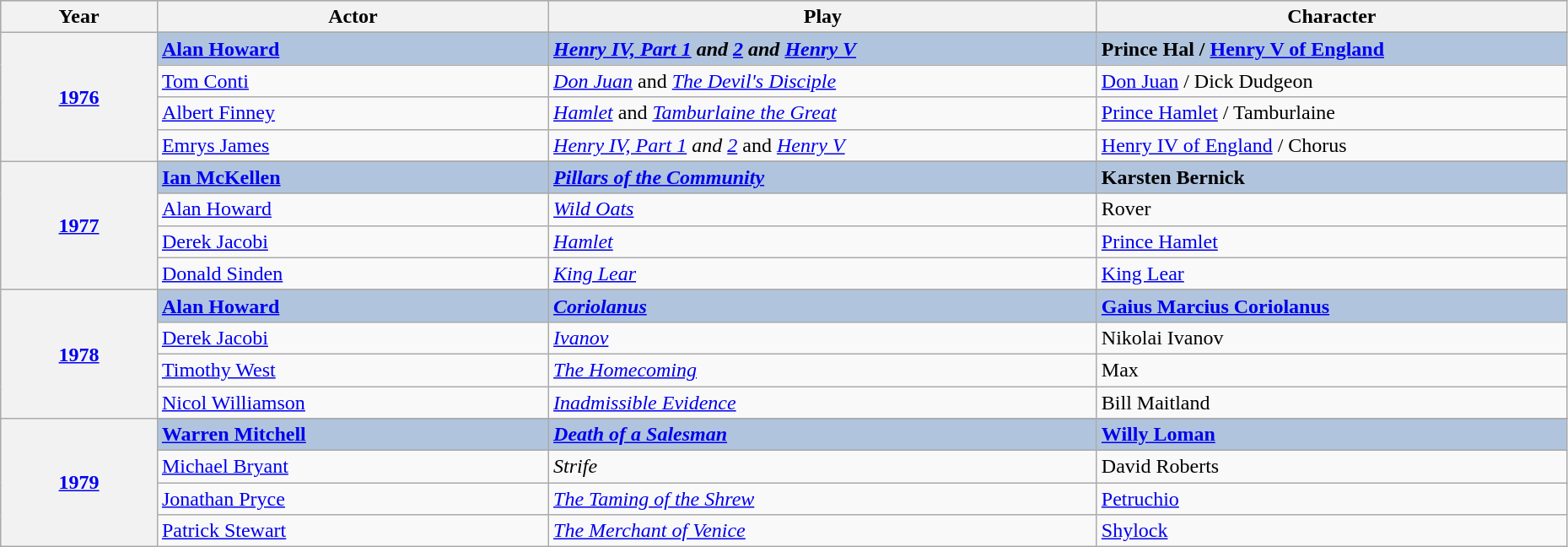<table class="wikitable" style="width:98%;">
<tr style="background:#bebebe;">
<th style="width:10%;">Year</th>
<th style="width:25%;">Actor</th>
<th style="width:35%;">Play</th>
<th style="width:30%;">Character</th>
</tr>
<tr>
<th rowspan="5" align="center"><a href='#'>1976</a></th>
</tr>
<tr style="background:#B0C4DE">
<td><strong><a href='#'>Alan Howard</a></strong></td>
<td><strong><em><a href='#'>Henry IV, Part 1</a> and <a href='#'>2</a><em> and </em><a href='#'>Henry V</a></em></strong></td>
<td><strong>Prince Hal / <a href='#'>Henry V of England</a></strong></td>
</tr>
<tr>
<td><a href='#'>Tom Conti</a></td>
<td><em><a href='#'>Don Juan</a></em> and <em><a href='#'>The Devil's Disciple</a></em></td>
<td><a href='#'>Don Juan</a> / Dick Dudgeon</td>
</tr>
<tr>
<td><a href='#'>Albert Finney</a></td>
<td><em><a href='#'>Hamlet</a></em> and <em><a href='#'>Tamburlaine the Great</a></em></td>
<td><a href='#'>Prince Hamlet</a> / Tamburlaine</td>
</tr>
<tr>
<td><a href='#'>Emrys James</a></td>
<td><em><a href='#'>Henry IV, Part 1</a> and <a href='#'>2</a></em> and <em><a href='#'>Henry V</a></em></td>
<td><a href='#'>Henry IV of England</a> / Chorus</td>
</tr>
<tr>
<th rowspan="5" align="center"><a href='#'>1977</a></th>
</tr>
<tr style="background:#B0C4DE">
<td><strong><a href='#'>Ian McKellen</a></strong></td>
<td><strong><em><a href='#'>Pillars of the Community</a></em></strong></td>
<td><strong>Karsten Bernick</strong></td>
</tr>
<tr>
<td><a href='#'>Alan Howard</a></td>
<td><em><a href='#'>Wild Oats</a></em></td>
<td>Rover</td>
</tr>
<tr>
<td><a href='#'>Derek Jacobi</a></td>
<td><em><a href='#'>Hamlet</a></em></td>
<td><a href='#'>Prince Hamlet</a></td>
</tr>
<tr>
<td><a href='#'>Donald Sinden</a></td>
<td><em><a href='#'>King Lear</a></em></td>
<td><a href='#'>King Lear</a></td>
</tr>
<tr>
<th rowspan="5" align="center"><a href='#'>1978</a></th>
</tr>
<tr style="background:#B0C4DE">
<td><strong><a href='#'>Alan Howard</a></strong></td>
<td><strong><em><a href='#'>Coriolanus</a></em></strong></td>
<td><strong><a href='#'>Gaius Marcius Coriolanus</a></strong></td>
</tr>
<tr>
<td><a href='#'>Derek Jacobi</a></td>
<td><em><a href='#'>Ivanov</a></em></td>
<td>Nikolai Ivanov</td>
</tr>
<tr>
<td><a href='#'>Timothy West</a></td>
<td><em><a href='#'>The Homecoming</a></em></td>
<td>Max</td>
</tr>
<tr>
<td><a href='#'>Nicol Williamson</a></td>
<td><em><a href='#'>Inadmissible Evidence</a></em></td>
<td>Bill Maitland</td>
</tr>
<tr>
<th rowspan="5" align="center"><a href='#'>1979</a></th>
</tr>
<tr style="background:#B0C4DE">
<td><strong><a href='#'>Warren Mitchell</a></strong></td>
<td><strong><em><a href='#'>Death of a Salesman</a></em></strong></td>
<td><strong><a href='#'>Willy Loman</a></strong></td>
</tr>
<tr>
<td><a href='#'>Michael Bryant</a></td>
<td><em>Strife</em></td>
<td>David Roberts</td>
</tr>
<tr>
<td><a href='#'>Jonathan Pryce</a></td>
<td><em><a href='#'>The Taming of the Shrew</a></em></td>
<td><a href='#'>Petruchio</a></td>
</tr>
<tr>
<td><a href='#'>Patrick Stewart</a></td>
<td><em><a href='#'>The Merchant of Venice</a></em></td>
<td><a href='#'>Shylock</a></td>
</tr>
</table>
